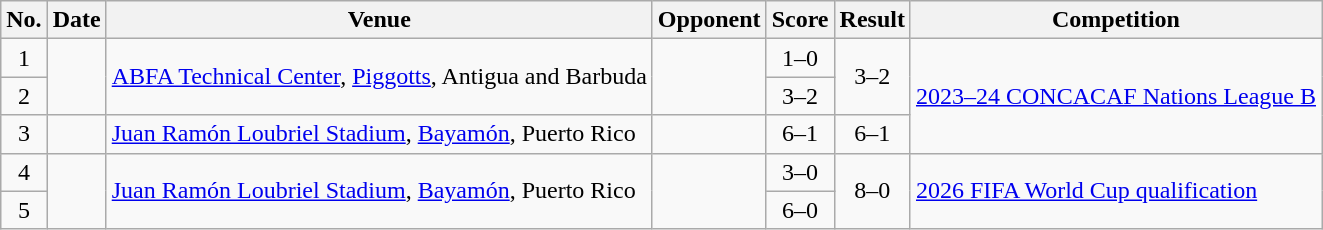<table class="wikitable sortable">
<tr>
<th scope="col">No.</th>
<th scope="col" data-sort-type="date">Date</th>
<th scope="col">Venue</th>
<th scope="col">Opponent</th>
<th scope="col" class="unsortable">Score</th>
<th scope="col" class="unsortable">Result</th>
<th scope="col">Competition</th>
</tr>
<tr>
<td align="center">1</td>
<td rowspan="2"></td>
<td rowspan="2"><a href='#'>ABFA Technical Center</a>, <a href='#'>Piggotts</a>, Antigua and Barbuda</td>
<td rowspan="2"></td>
<td align="center">1–0</td>
<td rowspan="2" align="center">3–2</td>
<td rowspan="3"><a href='#'>2023–24 CONCACAF Nations League B</a></td>
</tr>
<tr>
<td align="center">2</td>
<td align="center">3–2</td>
</tr>
<tr>
<td align="center">3</td>
<td></td>
<td><a href='#'>Juan Ramón Loubriel Stadium</a>, <a href='#'>Bayamón</a>, Puerto Rico</td>
<td></td>
<td align="center">6–1</td>
<td align="center">6–1</td>
</tr>
<tr>
<td align="center">4</td>
<td rowspan="2"></td>
<td rowspan="2"><a href='#'>Juan Ramón Loubriel Stadium</a>, <a href='#'>Bayamón</a>, Puerto Rico</td>
<td rowspan="2"></td>
<td align="center">3–0</td>
<td rowspan="2" align="center">8–0</td>
<td rowspan="2"><a href='#'>2026 FIFA World Cup qualification</a></td>
</tr>
<tr>
<td align="center">5</td>
<td align="center">6–0</td>
</tr>
</table>
